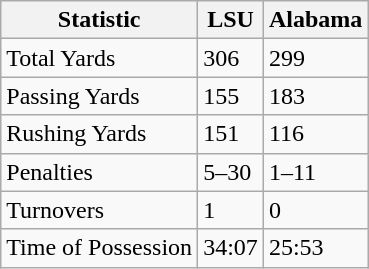<table class="wikitable">
<tr>
<th>Statistic</th>
<th>LSU</th>
<th>Alabama</th>
</tr>
<tr>
<td>Total Yards</td>
<td>306</td>
<td>299</td>
</tr>
<tr>
<td>Passing Yards</td>
<td>155</td>
<td>183</td>
</tr>
<tr>
<td>Rushing Yards</td>
<td>151</td>
<td>116</td>
</tr>
<tr>
<td>Penalties</td>
<td>5–30</td>
<td>1–11</td>
</tr>
<tr>
<td>Turnovers</td>
<td>1</td>
<td>0</td>
</tr>
<tr>
<td>Time of Possession</td>
<td>34:07</td>
<td>25:53</td>
</tr>
</table>
